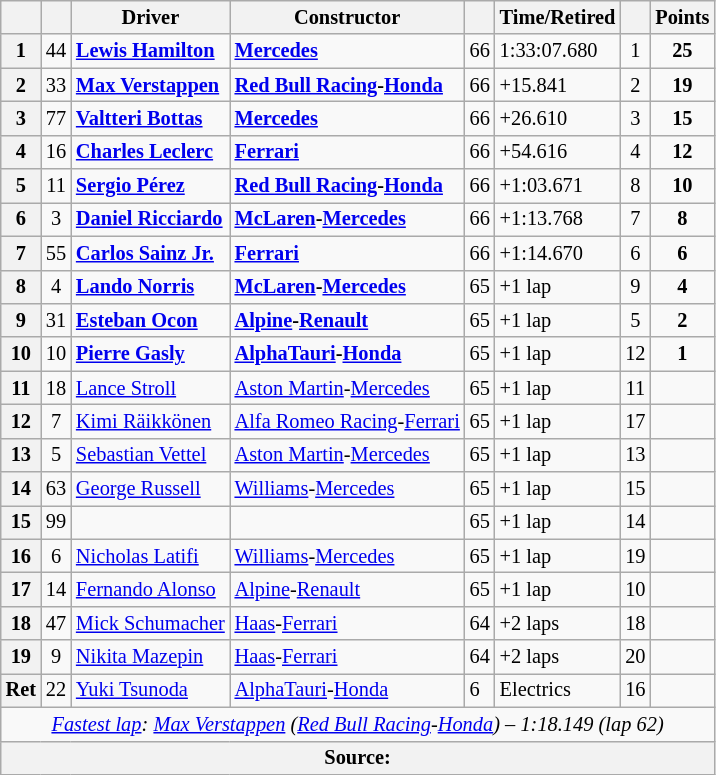<table class="wikitable sortable" style="font-size: 85%;">
<tr>
<th scope="col"></th>
<th scope="col"></th>
<th scope="col">Driver</th>
<th scope="col">Constructor</th>
<th scope="col" class="unsortable"></th>
<th scope="col" class="unsortable">Time/Retired</th>
<th scope="col"></th>
<th scope="col">Points</th>
</tr>
<tr>
<th>1</th>
<td align="center">44</td>
<td data-sort-value="ham"><strong> <a href='#'>Lewis Hamilton</a></strong></td>
<td><a href='#'><strong>Mercedes</strong></a></td>
<td>66</td>
<td>1:33:07.680</td>
<td align="center">1</td>
<td align="center"><strong>25</strong></td>
</tr>
<tr>
<th>2</th>
<td align="center">33</td>
<td data-sort-value="ver"><strong> <a href='#'>Max Verstappen</a></strong></td>
<td><strong><a href='#'>Red Bull Racing</a>-<a href='#'>Honda</a></strong></td>
<td>66</td>
<td>+15.841</td>
<td align="center">2</td>
<td align="center"><strong>19</strong></td>
</tr>
<tr>
<th>3</th>
<td align="center">77</td>
<td data-sort-value="bot"><strong> <a href='#'>Valtteri Bottas</a></strong></td>
<td><a href='#'><strong>Mercedes</strong></a></td>
<td>66</td>
<td>+26.610</td>
<td align="center">3</td>
<td align="center"><strong>15</strong></td>
</tr>
<tr>
<th>4</th>
<td align="center">16</td>
<td data-sort-value="lec"><strong> <a href='#'>Charles Leclerc</a></strong></td>
<td><a href='#'><strong>Ferrari</strong></a></td>
<td>66</td>
<td>+54.616</td>
<td align="center">4</td>
<td align="center"><strong>12</strong></td>
</tr>
<tr>
<th>5</th>
<td align="center">11</td>
<td data-sort-value="per"><strong> <a href='#'>Sergio Pérez</a></strong></td>
<td><strong><a href='#'>Red Bull Racing</a>-<a href='#'>Honda</a></strong></td>
<td>66</td>
<td>+1:03.671</td>
<td align="center">8</td>
<td align="center"><strong>10</strong></td>
</tr>
<tr>
<th>6</th>
<td align="center">3</td>
<td data-sort-value="ric"><strong> <a href='#'>Daniel Ricciardo</a></strong></td>
<td><strong><a href='#'>McLaren</a>-<a href='#'>Mercedes</a></strong></td>
<td>66</td>
<td>+1:13.768</td>
<td align="center">7</td>
<td align="center"><strong>8</strong></td>
</tr>
<tr>
<th>7</th>
<td align="center">55</td>
<td data-sort-value="sai"><strong> <a href='#'>Carlos Sainz Jr.</a></strong></td>
<td><a href='#'><strong>Ferrari</strong></a></td>
<td>66</td>
<td>+1:14.670</td>
<td align="center">6</td>
<td align="center"><strong>6</strong></td>
</tr>
<tr>
<th>8</th>
<td align="center">4</td>
<td data-sort-value="nor"><strong> <a href='#'>Lando Norris</a></strong></td>
<td><strong><a href='#'>McLaren</a>-<a href='#'>Mercedes</a></strong></td>
<td>65</td>
<td>+1 lap</td>
<td align="center">9</td>
<td align="center"><strong>4</strong></td>
</tr>
<tr>
<th>9</th>
<td align="center">31</td>
<td data-sort-value="oco"><strong> <a href='#'>Esteban Ocon</a></strong></td>
<td><strong><a href='#'>Alpine</a>-<a href='#'>Renault</a></strong></td>
<td>65</td>
<td>+1 lap</td>
<td align="center">5</td>
<td align="center"><strong>2</strong></td>
</tr>
<tr>
<th>10</th>
<td align="center">10</td>
<td data-sort-value="gas"><strong> <a href='#'>Pierre Gasly</a></strong></td>
<td><strong><a href='#'>AlphaTauri</a>-<a href='#'>Honda</a></strong></td>
<td>65</td>
<td>+1 lap</td>
<td align="center">12</td>
<td align="center"><strong>1</strong></td>
</tr>
<tr>
<th>11</th>
<td align="center">18</td>
<td data-sort-value="str"> <a href='#'>Lance Stroll</a></td>
<td><a href='#'>Aston Martin</a>-<a href='#'>Mercedes</a></td>
<td>65</td>
<td>+1 lap</td>
<td align="center">11</td>
<td></td>
</tr>
<tr>
<th>12</th>
<td align="center">7</td>
<td data-sort-value="rai"> <a href='#'>Kimi Räikkönen</a></td>
<td nowrap=""><a href='#'>Alfa Romeo Racing</a>-<a href='#'>Ferrari</a></td>
<td>65</td>
<td>+1 lap</td>
<td align="center">17</td>
<td></td>
</tr>
<tr>
<th>13</th>
<td align="center">5</td>
<td data-sort-value="vet"> <a href='#'>Sebastian Vettel</a></td>
<td><a href='#'>Aston Martin</a>-<a href='#'>Mercedes</a></td>
<td>65</td>
<td>+1 lap</td>
<td align="center">13</td>
<td></td>
</tr>
<tr>
<th>14</th>
<td align="center">63</td>
<td data-sort-value="rus"> <a href='#'>George Russell</a></td>
<td><a href='#'>Williams</a>-<a href='#'>Mercedes</a></td>
<td>65</td>
<td>+1 lap</td>
<td align="center">15</td>
<td></td>
</tr>
<tr>
<th>15</th>
<td align="center">99</td>
<td data-sort-value="gio"></td>
<td></td>
<td>65</td>
<td>+1 lap</td>
<td align="center">14</td>
<td></td>
</tr>
<tr>
<th>16</th>
<td align="center">6</td>
<td data-sort-value="lat"> <a href='#'>Nicholas Latifi</a></td>
<td><a href='#'>Williams</a>-<a href='#'>Mercedes</a></td>
<td>65</td>
<td>+1 lap</td>
<td align="center">19</td>
<td></td>
</tr>
<tr>
<th>17</th>
<td align="center">14</td>
<td data-sort-value="alo"> <a href='#'>Fernando Alonso</a></td>
<td><a href='#'>Alpine</a>-<a href='#'>Renault</a></td>
<td>65</td>
<td>+1 lap</td>
<td align="center">10</td>
<td></td>
</tr>
<tr>
<th>18</th>
<td align="center">47</td>
<td data-sort-value="sch"> <a href='#'>Mick Schumacher</a></td>
<td><a href='#'>Haas</a>-<a href='#'>Ferrari</a></td>
<td>64</td>
<td>+2 laps</td>
<td align="center">18</td>
<td></td>
</tr>
<tr>
<th>19</th>
<td align="center">9</td>
<td data-sort-value="maz"><a href='#'>Nikita Mazepin</a></td>
<td><a href='#'>Haas</a>-<a href='#'>Ferrari</a></td>
<td>64</td>
<td>+2 laps</td>
<td align="center">20</td>
<td></td>
</tr>
<tr>
<th>Ret</th>
<td align="center">22</td>
<td data-sort-value="tsu"> <a href='#'>Yuki Tsunoda</a></td>
<td><a href='#'>AlphaTauri</a>-<a href='#'>Honda</a></td>
<td>6</td>
<td>Electrics</td>
<td align="center">16</td>
<td></td>
</tr>
<tr class="sortbottom">
<td colspan="8" align="center"><em><a href='#'>Fastest lap</a>:</em>  <em><a href='#'>Max Verstappen</a> (<a href='#'>Red Bull Racing</a>-<a href='#'>Honda</a>) – 1:18.149 (lap 62)</em></td>
</tr>
<tr>
<th colspan="8">Source:</th>
</tr>
</table>
